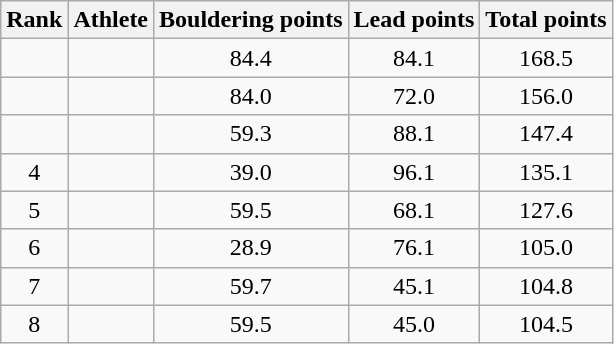<table class="wikitable sortable" style="text-align:center">
<tr>
<th scope="col">Rank</th>
<th scope="col">Athlete</th>
<th>Bouldering points</th>
<th>Lead points</th>
<th scope="col">Total points</th>
</tr>
<tr>
<td></td>
<td align="left"></td>
<td>84.4</td>
<td>84.1</td>
<td>168.5</td>
</tr>
<tr>
<td></td>
<td align="left"></td>
<td>84.0</td>
<td>72.0</td>
<td>156.0</td>
</tr>
<tr>
<td></td>
<td align="left"></td>
<td>59.3</td>
<td>88.1</td>
<td>147.4</td>
</tr>
<tr>
<td>4</td>
<td align="left"></td>
<td>39.0</td>
<td>96.1</td>
<td>135.1</td>
</tr>
<tr>
<td>5</td>
<td align="left"></td>
<td>59.5</td>
<td>68.1</td>
<td>127.6</td>
</tr>
<tr>
<td>6</td>
<td align="left"></td>
<td>28.9</td>
<td>76.1</td>
<td>105.0</td>
</tr>
<tr>
<td>7</td>
<td align="left"></td>
<td>59.7</td>
<td>45.1</td>
<td>104.8</td>
</tr>
<tr>
<td>8</td>
<td align="left"></td>
<td>59.5</td>
<td>45.0</td>
<td>104.5</td>
</tr>
</table>
